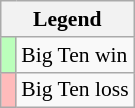<table class="wikitable" style="font-size:90%">
<tr>
<th colspan="2">Legend</th>
</tr>
<tr>
<td style="background:#bfb;"> </td>
<td>Big Ten win</td>
</tr>
<tr>
<td style="background:#fbb;"> </td>
<td>Big Ten loss</td>
</tr>
</table>
